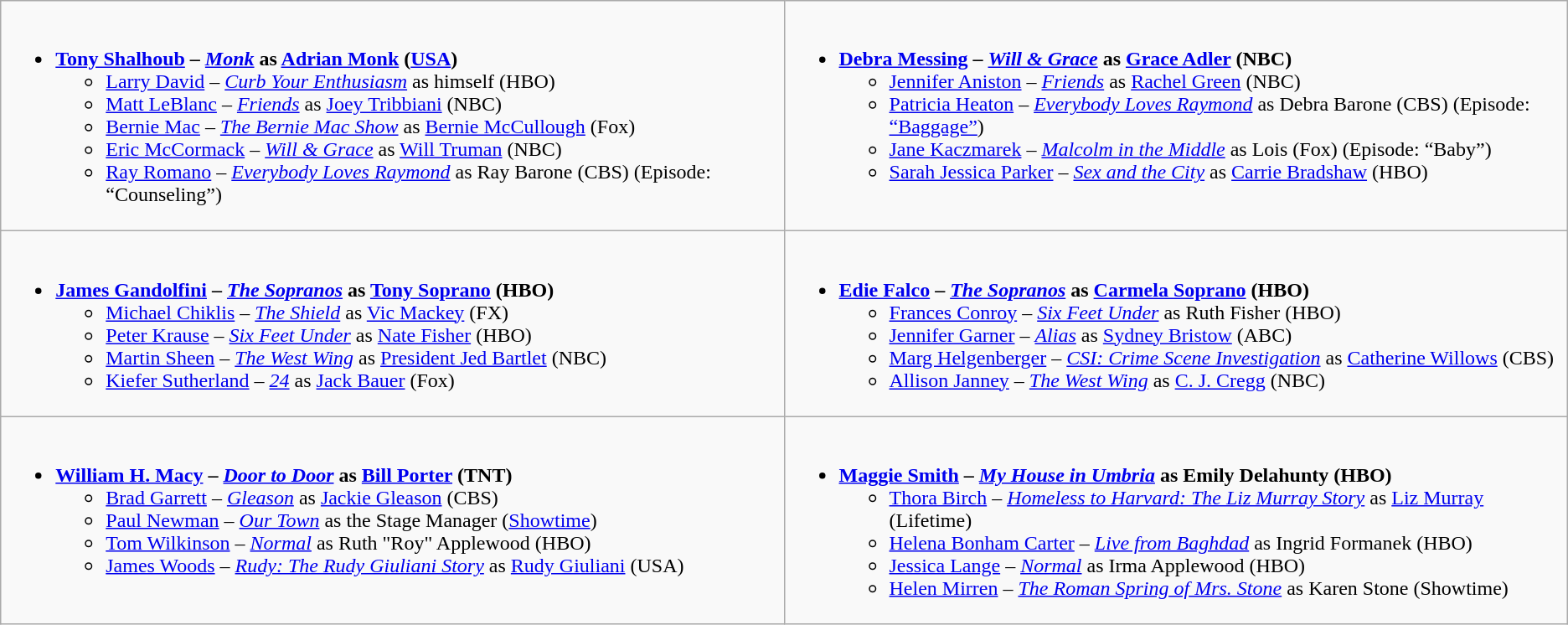<table class="wikitable">
<tr>
<td style="vertical-align:top;" width="50%"><br><ul><li><strong><a href='#'>Tony Shalhoub</a> – <em><a href='#'>Monk</a></em> as <a href='#'>Adrian Monk</a> (<a href='#'>USA</a>)</strong><ul><li><a href='#'>Larry David</a> – <em><a href='#'>Curb Your Enthusiasm</a></em> as himself (HBO)</li><li><a href='#'>Matt LeBlanc</a> – <em><a href='#'>Friends</a></em> as <a href='#'>Joey Tribbiani</a> (NBC)</li><li><a href='#'>Bernie Mac</a> – <em><a href='#'>The Bernie Mac Show</a></em> as <a href='#'>Bernie McCullough</a> (Fox)</li><li><a href='#'>Eric McCormack</a> – <em><a href='#'>Will & Grace</a></em> as <a href='#'>Will Truman</a> (NBC)</li><li><a href='#'>Ray Romano</a> – <em><a href='#'>Everybody Loves Raymond</a></em> as Ray Barone (CBS) (Episode: “Counseling”)</li></ul></li></ul></td>
<td style="vertical-align:top;" width="50%"><br><ul><li><strong><a href='#'>Debra Messing</a> – <em><a href='#'>Will & Grace</a></em> as <a href='#'>Grace Adler</a> (NBC)</strong><ul><li><a href='#'>Jennifer Aniston</a> – <em><a href='#'>Friends</a></em> as <a href='#'>Rachel Green</a> (NBC)</li><li><a href='#'>Patricia Heaton</a> – <em><a href='#'>Everybody Loves Raymond</a></em> as Debra Barone (CBS) (Episode: <a href='#'>“Baggage”</a>)</li><li><a href='#'>Jane Kaczmarek</a> – <em><a href='#'>Malcolm in the Middle</a></em> as Lois (Fox) (Episode: “Baby”)</li><li><a href='#'>Sarah Jessica Parker</a> – <em><a href='#'>Sex and the City</a></em> as <a href='#'>Carrie Bradshaw</a> (HBO)</li></ul></li></ul></td>
</tr>
<tr>
<td style="vertical-align:top;" width="50%"><br><ul><li><strong><a href='#'>James Gandolfini</a> – <em><a href='#'>The Sopranos</a></em> as <a href='#'>Tony Soprano</a> (HBO)</strong><ul><li><a href='#'>Michael Chiklis</a> – <em><a href='#'>The Shield</a></em> as <a href='#'>Vic Mackey</a> (FX)</li><li><a href='#'>Peter Krause</a> – <em><a href='#'>Six Feet Under</a></em> as <a href='#'>Nate Fisher</a> (HBO)</li><li><a href='#'>Martin Sheen</a> – <em><a href='#'>The West Wing</a></em> as <a href='#'>President Jed Bartlet</a> (NBC)</li><li><a href='#'>Kiefer Sutherland</a> – <em><a href='#'>24</a></em> as <a href='#'>Jack Bauer</a> (Fox)</li></ul></li></ul></td>
<td style="vertical-align:top;" width="50%"><br><ul><li><strong><a href='#'>Edie Falco</a> – <em><a href='#'>The Sopranos</a></em> as <a href='#'>Carmela Soprano</a> (HBO)</strong><ul><li><a href='#'>Frances Conroy</a> – <em><a href='#'>Six Feet Under</a></em> as Ruth Fisher (HBO)</li><li><a href='#'>Jennifer Garner</a> – <em><a href='#'>Alias</a></em> as <a href='#'>Sydney Bristow</a> (ABC)</li><li><a href='#'>Marg Helgenberger</a> – <em><a href='#'>CSI: Crime Scene Investigation</a></em> as <a href='#'>Catherine Willows</a> (CBS)</li><li><a href='#'>Allison Janney</a> – <em><a href='#'>The West Wing</a></em> as <a href='#'>C. J. Cregg</a> (NBC)</li></ul></li></ul></td>
</tr>
<tr>
<td style="vertical-align:top;" width="50%"><br><ul><li><strong><a href='#'>William H. Macy</a> – <em><a href='#'>Door to Door</a></em> as <a href='#'>Bill Porter</a> (TNT)</strong><ul><li><a href='#'>Brad Garrett</a> – <em><a href='#'>Gleason</a></em> as <a href='#'>Jackie Gleason</a> (CBS)</li><li><a href='#'>Paul Newman</a> – <em><a href='#'>Our Town</a></em> as the Stage Manager (<a href='#'>Showtime</a>)</li><li><a href='#'>Tom Wilkinson</a> – <em><a href='#'>Normal</a></em> as Ruth "Roy" Applewood (HBO)</li><li><a href='#'>James Woods</a> – <em><a href='#'>Rudy: The Rudy Giuliani Story</a></em> as <a href='#'>Rudy Giuliani</a> (USA)</li></ul></li></ul></td>
<td style="vertical-align:top;" width="50%"><br><ul><li><strong><a href='#'>Maggie Smith</a> – <em><a href='#'>My House in Umbria</a></em> as Emily Delahunty (HBO)</strong><ul><li><a href='#'>Thora Birch</a> – <em><a href='#'>Homeless to Harvard: The Liz Murray Story</a></em> as <a href='#'>Liz Murray</a> (Lifetime)</li><li><a href='#'>Helena Bonham Carter</a> – <em><a href='#'>Live from Baghdad</a></em> as Ingrid Formanek (HBO)</li><li><a href='#'>Jessica Lange</a> – <em><a href='#'>Normal</a></em> as Irma Applewood (HBO)</li><li><a href='#'>Helen Mirren</a> – <em><a href='#'>The Roman Spring of Mrs. Stone</a></em> as Karen Stone (Showtime)</li></ul></li></ul></td>
</tr>
</table>
